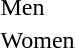<table>
<tr>
<td>Men</td>
<td></td>
<td></td>
<td></td>
</tr>
<tr>
<td>Women</td>
<td></td>
<td></td>
<td></td>
</tr>
</table>
